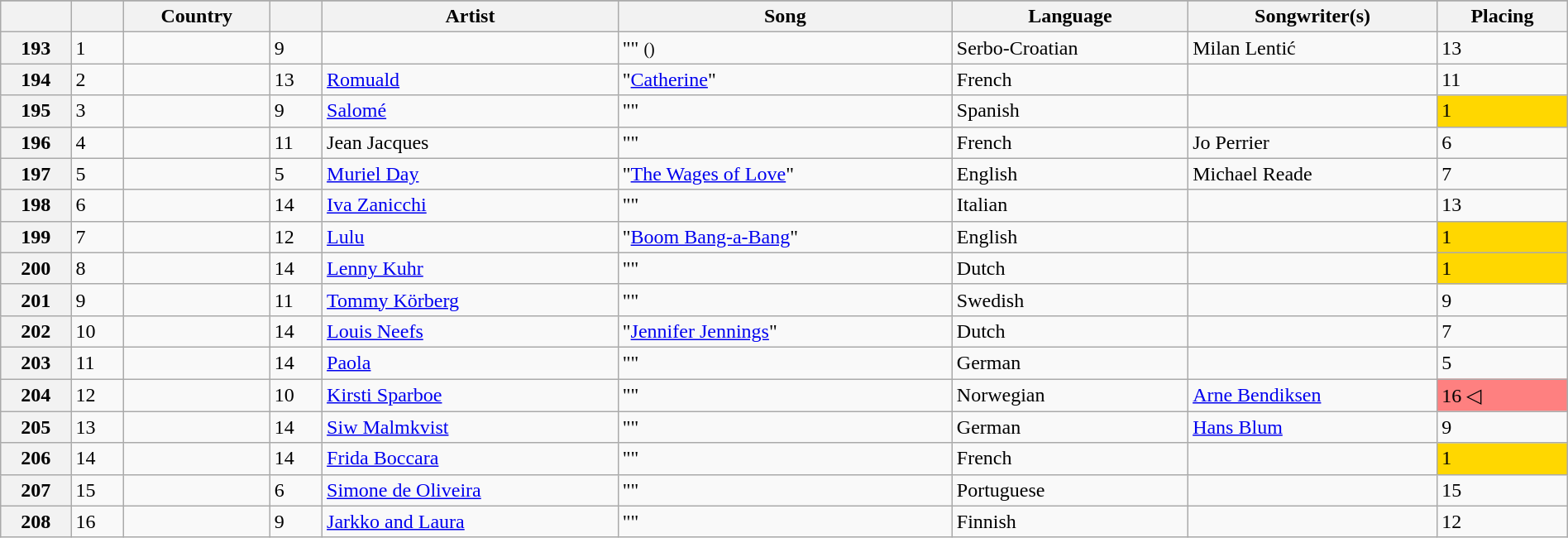<table class="wikitable plainrowheaders" style="width:100%">
<tr>
</tr>
<tr>
<th scope="col"></th>
<th scope="col"></th>
<th scope="col">Country</th>
<th scope="col"></th>
<th scope="col">Artist</th>
<th scope="col">Song</th>
<th scope="col">Language</th>
<th scope="col">Songwriter(s)</th>
<th scope="col">Placing</th>
</tr>
<tr>
<th scope="row">193</th>
<td>1</td>
<td></td>
<td>9</td>
<td></td>
<td>"" <small>()</small></td>
<td>Serbo-Croatian</td>
<td>Milan Lentić</td>
<td>13</td>
</tr>
<tr>
<th scope="row">194</th>
<td>2</td>
<td></td>
<td>13</td>
<td><a href='#'>Romuald</a></td>
<td>"<a href='#'>Catherine</a>"</td>
<td>French</td>
<td></td>
<td>11</td>
</tr>
<tr>
<th scope="row">195</th>
<td>3</td>
<td></td>
<td>9</td>
<td><a href='#'>Salomé</a></td>
<td>""</td>
<td>Spanish</td>
<td></td>
<td bgcolor="gold">1</td>
</tr>
<tr>
<th scope="row">196</th>
<td>4</td>
<td></td>
<td>11</td>
<td>Jean Jacques</td>
<td>""</td>
<td>French</td>
<td>Jo Perrier</td>
<td>6</td>
</tr>
<tr>
<th scope="row">197</th>
<td>5</td>
<td></td>
<td>5</td>
<td><a href='#'>Muriel Day</a></td>
<td>"<a href='#'>The Wages of Love</a>"</td>
<td>English</td>
<td>Michael Reade</td>
<td>7</td>
</tr>
<tr>
<th scope="row">198</th>
<td>6</td>
<td></td>
<td>14</td>
<td><a href='#'>Iva Zanicchi</a></td>
<td>""</td>
<td>Italian</td>
<td></td>
<td>13</td>
</tr>
<tr>
<th scope="row">199</th>
<td>7</td>
<td></td>
<td>12</td>
<td><a href='#'>Lulu</a></td>
<td>"<a href='#'>Boom Bang-a-Bang</a>"</td>
<td>English</td>
<td></td>
<td bgcolor="gold">1</td>
</tr>
<tr>
<th scope="row">200</th>
<td>8</td>
<td></td>
<td>14</td>
<td><a href='#'>Lenny Kuhr</a></td>
<td>""</td>
<td>Dutch</td>
<td></td>
<td bgcolor="gold">1</td>
</tr>
<tr>
<th scope="row">201</th>
<td>9</td>
<td></td>
<td>11</td>
<td><a href='#'>Tommy Körberg</a></td>
<td>""</td>
<td>Swedish</td>
<td></td>
<td>9</td>
</tr>
<tr>
<th scope="row">202</th>
<td>10</td>
<td></td>
<td>14</td>
<td><a href='#'>Louis Neefs</a></td>
<td>"<a href='#'>Jennifer Jennings</a>"</td>
<td>Dutch</td>
<td></td>
<td>7</td>
</tr>
<tr>
<th scope="row">203</th>
<td>11</td>
<td></td>
<td>14</td>
<td><a href='#'>Paola</a></td>
<td>""</td>
<td>German</td>
<td></td>
<td>5</td>
</tr>
<tr>
<th scope="row">204</th>
<td>12</td>
<td></td>
<td>10</td>
<td><a href='#'>Kirsti Sparboe</a></td>
<td>""</td>
<td>Norwegian</td>
<td><a href='#'>Arne Bendiksen</a></td>
<td bgcolor="#FE8080">16 ◁</td>
</tr>
<tr>
<th scope="row">205</th>
<td>13</td>
<td></td>
<td>14</td>
<td><a href='#'>Siw Malmkvist</a></td>
<td>""</td>
<td>German</td>
<td><a href='#'>Hans Blum</a></td>
<td>9</td>
</tr>
<tr>
<th scope="row">206</th>
<td>14</td>
<td></td>
<td>14</td>
<td><a href='#'>Frida Boccara</a></td>
<td>""</td>
<td>French</td>
<td></td>
<td bgcolor="gold">1</td>
</tr>
<tr>
<th scope="row">207</th>
<td>15</td>
<td></td>
<td>6</td>
<td><a href='#'>Simone de Oliveira</a></td>
<td>""</td>
<td>Portuguese</td>
<td></td>
<td>15</td>
</tr>
<tr>
<th scope="row">208</th>
<td>16</td>
<td></td>
<td>9</td>
<td><a href='#'>Jarkko and Laura</a></td>
<td>""</td>
<td>Finnish</td>
<td></td>
<td>12</td>
</tr>
</table>
